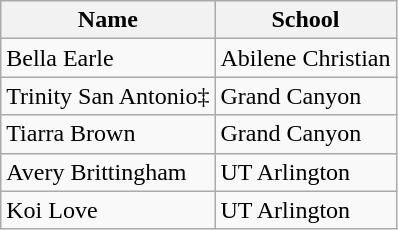<table class="wikitable">
<tr>
<th>Name</th>
<th>School</th>
</tr>
<tr>
<td>Bella Earle</td>
<td>Abilene Christian</td>
</tr>
<tr>
<td>Trinity San Antonio‡</td>
<td>Grand Canyon</td>
</tr>
<tr>
<td>Tiarra Brown</td>
<td>Grand Canyon</td>
</tr>
<tr>
<td>Avery Brittingham</td>
<td>UT Arlington</td>
</tr>
<tr>
<td>Koi Love</td>
<td>UT Arlington</td>
</tr>
</table>
